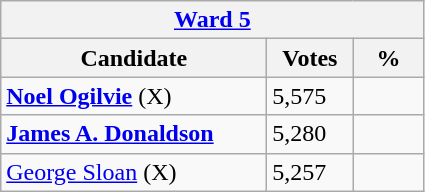<table class="wikitable">
<tr>
<th colspan="3"><a href='#'>Ward 5</a></th>
</tr>
<tr>
<th style="width: 170px">Candidate</th>
<th style="width: 50px">Votes</th>
<th style="width: 40px">%</th>
</tr>
<tr>
<td><strong><a href='#'>Noel Ogilvie</a></strong> (X)</td>
<td>5,575</td>
<td></td>
</tr>
<tr>
<td><strong><a href='#'>James A. Donaldson</a></strong></td>
<td>5,280</td>
<td></td>
</tr>
<tr>
<td><a href='#'>George Sloan</a> (X)</td>
<td>5,257</td>
<td></td>
</tr>
</table>
